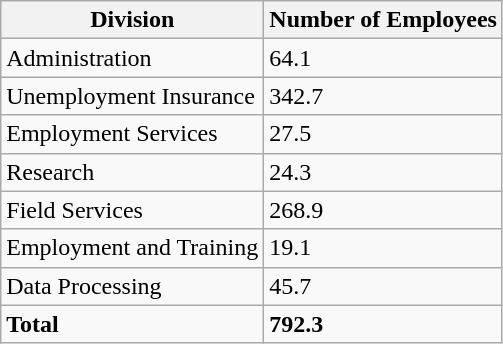<table border="1" cellspacing="0" cellpadding="5" style="border-collapse:collapse;" class="wikitable">
<tr>
<th>Division</th>
<th>Number of Employees</th>
</tr>
<tr>
<td>Administration</td>
<td>64.1</td>
</tr>
<tr>
<td>Unemployment Insurance</td>
<td>342.7</td>
</tr>
<tr>
<td>Employment Services</td>
<td>27.5</td>
</tr>
<tr>
<td>Research</td>
<td>24.3</td>
</tr>
<tr>
<td>Field Services</td>
<td>268.9</td>
</tr>
<tr>
<td>Employment and Training</td>
<td>19.1</td>
</tr>
<tr>
<td>Data Processing</td>
<td>45.7</td>
</tr>
<tr>
<td><strong>Total</strong></td>
<td><strong>  792.3</strong></td>
</tr>
</table>
